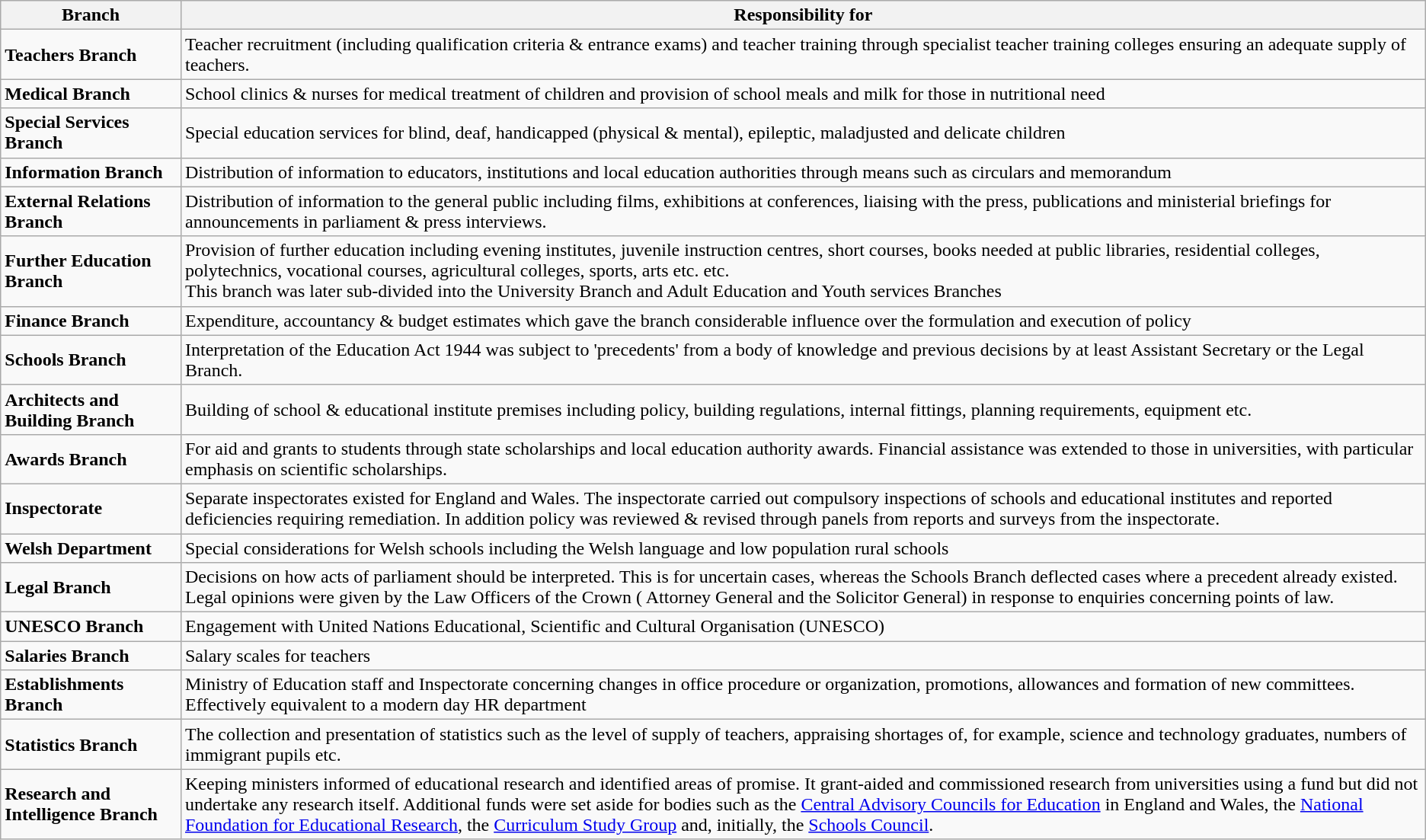<table class="wikitable">
<tr>
<th>Branch</th>
<th>Responsibility for</th>
</tr>
<tr>
<td><strong>Teachers Branch</strong></td>
<td>Teacher recruitment (including qualification criteria & entrance exams) and teacher training through specialist teacher training colleges ensuring an adequate supply of teachers.</td>
</tr>
<tr>
<td><strong>Medical Branch</strong></td>
<td>School clinics & nurses for medical treatment of children and provision of school meals and milk for those in nutritional need</td>
</tr>
<tr>
<td><strong>Special Services Branch</strong></td>
<td>Special education services for blind, deaf, handicapped (physical & mental), epileptic, maladjusted and delicate children</td>
</tr>
<tr>
<td><strong>Information Branch</strong></td>
<td>Distribution of information to educators, institutions and local education authorities through means such as circulars and memorandum</td>
</tr>
<tr>
<td><strong>External Relations Branch</strong></td>
<td>Distribution of information to the general public including films, exhibitions at conferences, liaising with the press, publications and ministerial briefings for announcements in parliament & press interviews.</td>
</tr>
<tr>
<td><strong>Further Education Branch</strong></td>
<td>Provision of further education including evening institutes, juvenile instruction centres, short courses, books needed at public libraries, residential colleges, polytechnics, vocational courses, agricultural colleges, sports, arts etc. etc.<br>This branch was later sub-divided into the University Branch and Adult Education and Youth services Branches</td>
</tr>
<tr>
<td><strong>Finance Branch</strong></td>
<td>Expenditure, accountancy & budget estimates which gave the branch  considerable influence over the formulation and execution of policy</td>
</tr>
<tr>
<td><strong>Schools Branch</strong></td>
<td>Interpretation of the Education Act 1944 was subject to 'precedents' from a body of knowledge and previous decisions by at least Assistant Secretary or the Legal Branch.</td>
</tr>
<tr>
<td><strong>Architects and Building Branch</strong></td>
<td>Building of school & educational institute premises including policy, building regulations, internal fittings, planning requirements, equipment etc.</td>
</tr>
<tr>
<td><strong>Awards Branch</strong></td>
<td>For aid and grants to students through state scholarships and local education authority awards. Financial assistance was extended to those in universities, with particular emphasis on scientific scholarships.</td>
</tr>
<tr>
<td><strong>Inspectorate</strong></td>
<td>Separate inspectorates existed for England and Wales.  The inspectorate carried out compulsory inspections of schools and educational institutes and reported deficiencies requiring remediation.  In addition policy was reviewed & revised through panels from reports and surveys from the inspectorate.</td>
</tr>
<tr>
<td><strong>Welsh Department</strong></td>
<td>Special considerations for Welsh schools including the Welsh language and low population rural schools</td>
</tr>
<tr>
<td><strong>Legal Branch</strong></td>
<td>Decisions on how acts of parliament should be interpreted.   This is for uncertain cases, whereas the Schools Branch deflected cases where a precedent already existed.  Legal opinions were given by the Law Officers of the Crown ( Attorney General and the Solicitor General)  in response to enquiries concerning points of law.</td>
</tr>
<tr>
<td><strong>UNESCO Branch</strong></td>
<td>Engagement with United Nations Educational, Scientific and Cultural Organisation (UNESCO)</td>
</tr>
<tr>
<td><strong>Salaries Branch</strong></td>
<td>Salary scales for teachers</td>
</tr>
<tr>
<td><strong>Establishments Branch</strong></td>
<td>Ministry of Education staff and Inspectorate concerning changes in office procedure or organization, promotions, allowances and formation of new committees.  Effectively equivalent to a modern day HR department</td>
</tr>
<tr>
<td><strong>Statistics Branch</strong></td>
<td>The collection and presentation of statistics such as the level of supply of teachers, appraising shortages of, for example, science and technology graduates, numbers of immigrant pupils etc.</td>
</tr>
<tr>
<td><strong>Research and Intelligence Branch</strong></td>
<td>Keeping ministers informed of educational research and identified areas of promise. It grant-aided and commissioned research from universities using a fund but did not undertake any research itself.  Additional funds were set aside for bodies such as the <a href='#'>Central Advisory Councils for Education</a> in England and Wales, the <a href='#'>National Foundation for Educational Research</a>, the <a href='#'>Curriculum Study Group</a> and, initially, the <a href='#'>Schools Council</a>.</td>
</tr>
</table>
